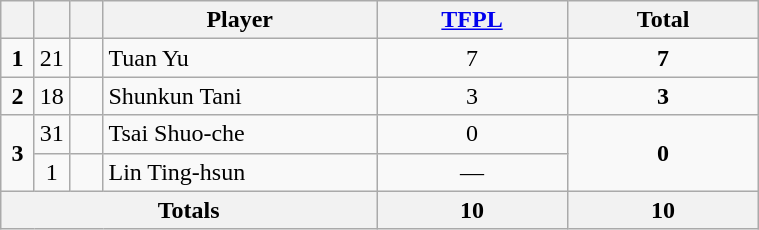<table class="wikitable" style="text-align:center">
<tr>
<th width=15></th>
<th width=15></th>
<th width=15></th>
<th width=175>Player</th>
<th width=120><a href='#'>TFPL</a></th>
<th width=120>Total</th>
</tr>
<tr>
<td><strong>1</strong></td>
<td>21</td>
<td></td>
<td align=left>Tuan Yu</td>
<td>7</td>
<td><strong>7</strong></td>
</tr>
<tr>
<td><strong>2</strong></td>
<td>18</td>
<td></td>
<td align=left>Shunkun Tani</td>
<td>3</td>
<td><strong>3</strong></td>
</tr>
<tr>
<td rowspan=2><strong>3</strong></td>
<td>31</td>
<td></td>
<td align=left>Tsai Shuo-che</td>
<td>0</td>
<td rowspan=2><strong>0</strong></td>
</tr>
<tr>
<td>1</td>
<td></td>
<td align=left>Lin Ting-hsun</td>
<td>—</td>
</tr>
<tr>
<th colspan=4><strong>Totals</strong></th>
<th><strong>10</strong></th>
<th><strong>10</strong></th>
</tr>
</table>
